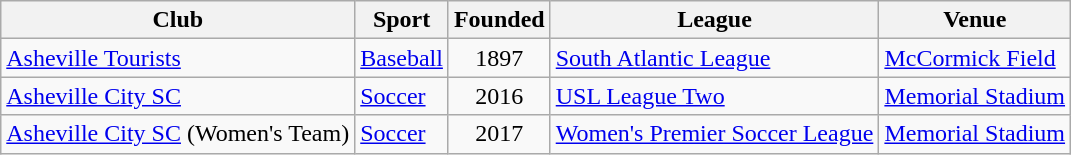<table class="wikitable sortable">
<tr>
<th>Club</th>
<th>Sport</th>
<th>Founded</th>
<th>League</th>
<th>Venue</th>
</tr>
<tr>
<td><a href='#'>Asheville Tourists</a></td>
<td><a href='#'>Baseball</a></td>
<td align=center>1897</td>
<td><a href='#'>South Atlantic League</a></td>
<td><a href='#'>McCormick Field</a></td>
</tr>
<tr>
<td><a href='#'>Asheville City SC</a></td>
<td><a href='#'>Soccer</a></td>
<td align=center>2016</td>
<td><a href='#'>USL League Two</a></td>
<td><a href='#'>Memorial Stadium</a></td>
</tr>
<tr>
<td><a href='#'>Asheville City SC</a> (Women's Team)</td>
<td><a href='#'>Soccer</a></td>
<td align=center>2017</td>
<td><a href='#'>Women's Premier Soccer League</a></td>
<td><a href='#'>Memorial Stadium</a></td>
</tr>
</table>
